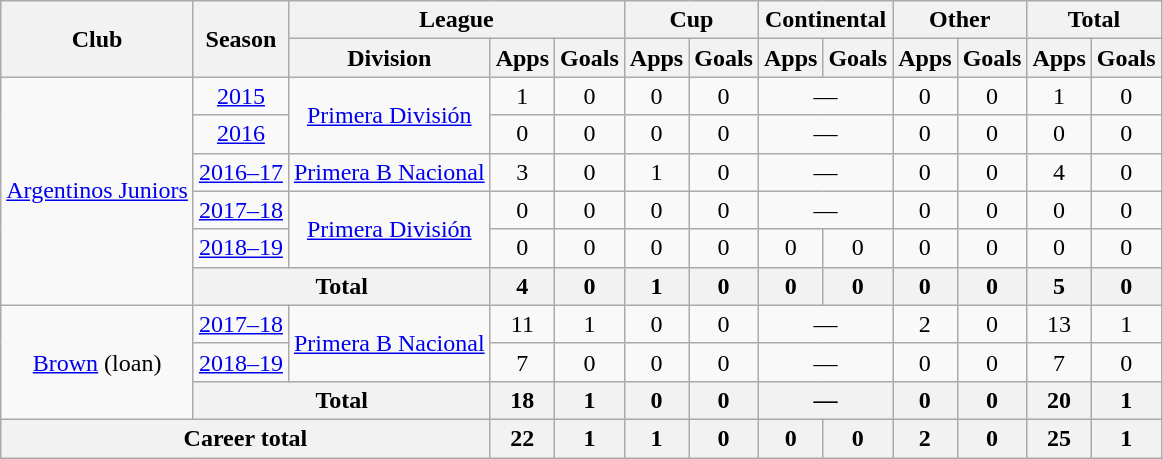<table class="wikitable" style="text-align:center">
<tr>
<th rowspan="2">Club</th>
<th rowspan="2">Season</th>
<th colspan="3">League</th>
<th colspan="2">Cup</th>
<th colspan="2">Continental</th>
<th colspan="2">Other</th>
<th colspan="2">Total</th>
</tr>
<tr>
<th>Division</th>
<th>Apps</th>
<th>Goals</th>
<th>Apps</th>
<th>Goals</th>
<th>Apps</th>
<th>Goals</th>
<th>Apps</th>
<th>Goals</th>
<th>Apps</th>
<th>Goals</th>
</tr>
<tr>
<td rowspan="6"><a href='#'>Argentinos Juniors</a></td>
<td><a href='#'>2015</a></td>
<td rowspan="2"><a href='#'>Primera División</a></td>
<td>1</td>
<td>0</td>
<td>0</td>
<td>0</td>
<td colspan="2">—</td>
<td>0</td>
<td>0</td>
<td>1</td>
<td>0</td>
</tr>
<tr>
<td><a href='#'>2016</a></td>
<td>0</td>
<td>0</td>
<td>0</td>
<td>0</td>
<td colspan="2">—</td>
<td>0</td>
<td>0</td>
<td>0</td>
<td>0</td>
</tr>
<tr>
<td><a href='#'>2016–17</a></td>
<td rowspan="1"><a href='#'>Primera B Nacional</a></td>
<td>3</td>
<td>0</td>
<td>1</td>
<td>0</td>
<td colspan="2">—</td>
<td>0</td>
<td>0</td>
<td>4</td>
<td>0</td>
</tr>
<tr>
<td><a href='#'>2017–18</a></td>
<td rowspan="2"><a href='#'>Primera División</a></td>
<td>0</td>
<td>0</td>
<td>0</td>
<td>0</td>
<td colspan="2">—</td>
<td>0</td>
<td>0</td>
<td>0</td>
<td>0</td>
</tr>
<tr>
<td><a href='#'>2018–19</a></td>
<td>0</td>
<td>0</td>
<td>0</td>
<td>0</td>
<td>0</td>
<td>0</td>
<td>0</td>
<td>0</td>
<td>0</td>
<td>0</td>
</tr>
<tr>
<th colspan="2">Total</th>
<th>4</th>
<th>0</th>
<th>1</th>
<th>0</th>
<th>0</th>
<th>0</th>
<th>0</th>
<th>0</th>
<th>5</th>
<th>0</th>
</tr>
<tr>
<td rowspan="3"><a href='#'>Brown</a> (loan)</td>
<td><a href='#'>2017–18</a></td>
<td rowspan="2"><a href='#'>Primera B Nacional</a></td>
<td>11</td>
<td>1</td>
<td>0</td>
<td>0</td>
<td colspan="2">—</td>
<td>2</td>
<td>0</td>
<td>13</td>
<td>1</td>
</tr>
<tr>
<td><a href='#'>2018–19</a></td>
<td>7</td>
<td>0</td>
<td>0</td>
<td>0</td>
<td colspan="2">—</td>
<td>0</td>
<td>0</td>
<td>7</td>
<td>0</td>
</tr>
<tr>
<th colspan="2">Total</th>
<th>18</th>
<th>1</th>
<th>0</th>
<th>0</th>
<th colspan="2">—</th>
<th>0</th>
<th>0</th>
<th>20</th>
<th>1</th>
</tr>
<tr>
<th colspan="3">Career total</th>
<th>22</th>
<th>1</th>
<th>1</th>
<th>0</th>
<th>0</th>
<th>0</th>
<th>2</th>
<th>0</th>
<th>25</th>
<th>1</th>
</tr>
</table>
